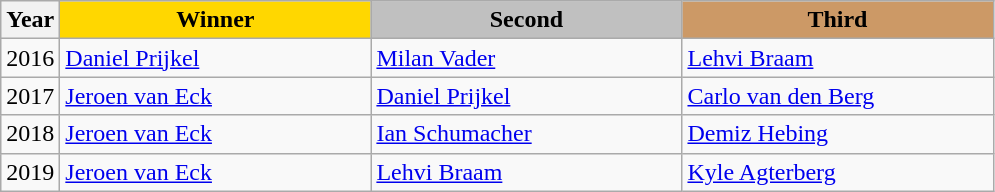<table class="wikitable sortable">
<tr>
<th>Year</th>
<th scope=col colspan=1 style="width:200px; background: gold;">Winner</th>
<th scope=col colspan=1 style="width:200px; background: silver;">Second</th>
<th scope=col colspan=1 style="width:200px; background: #cc9966;">Third</th>
</tr>
<tr>
<td>2016</td>
<td><a href='#'>Daniel Prijkel</a></td>
<td><a href='#'>Milan Vader</a></td>
<td><a href='#'>Lehvi Braam</a></td>
</tr>
<tr>
<td>2017</td>
<td><a href='#'>Jeroen van Eck</a></td>
<td><a href='#'>Daniel Prijkel</a></td>
<td><a href='#'>Carlo van den Berg</a></td>
</tr>
<tr>
<td>2018</td>
<td><a href='#'>Jeroen van Eck</a></td>
<td><a href='#'>Ian Schumacher</a></td>
<td><a href='#'>Demiz Hebing</a></td>
</tr>
<tr>
<td>2019</td>
<td><a href='#'>Jeroen van Eck</a></td>
<td><a href='#'>Lehvi Braam</a></td>
<td><a href='#'>Kyle Agterberg</a></td>
</tr>
</table>
